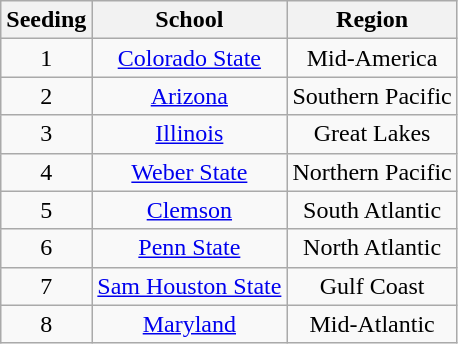<table class="wikitable">
<tr align="center">
<th>Seeding</th>
<th>School</th>
<th>Region</th>
</tr>
<tr align="center">
<td>1</td>
<td><a href='#'>Colorado State</a></td>
<td>Mid-America</td>
</tr>
<tr align="center">
<td>2</td>
<td><a href='#'>Arizona</a></td>
<td>Southern Pacific</td>
</tr>
<tr align="center">
<td>3</td>
<td><a href='#'>Illinois</a></td>
<td>Great Lakes</td>
</tr>
<tr align="center">
<td>4</td>
<td><a href='#'>Weber State</a></td>
<td>Northern Pacific</td>
</tr>
<tr align="center">
<td>5</td>
<td><a href='#'>Clemson</a></td>
<td>South Atlantic</td>
</tr>
<tr align="center">
<td>6</td>
<td><a href='#'>Penn State</a></td>
<td>North Atlantic</td>
</tr>
<tr align="center">
<td>7</td>
<td><a href='#'>Sam Houston State</a></td>
<td>Gulf Coast</td>
</tr>
<tr align="center">
<td>8</td>
<td><a href='#'>Maryland</a></td>
<td>Mid-Atlantic</td>
</tr>
</table>
